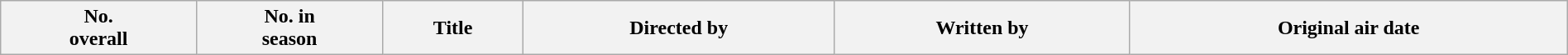<table class="wikitable plainrowheaders" style="width:100%; background:#fff;">
<tr>
<th style="background:#;">No.<br>overall</th>
<th style="background:#;">No. in<br>season</th>
<th style="background:#;">Title</th>
<th style="background:#;">Directed by</th>
<th style="background:#;">Written by</th>
<th style="background:#;">Original air date<br>












</th>
</tr>
</table>
